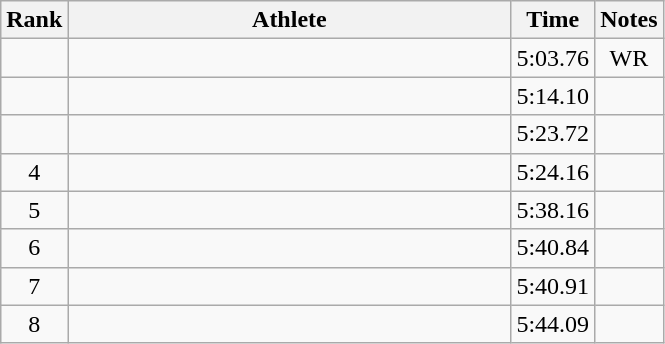<table class="wikitable" style="text-align:center">
<tr>
<th>Rank</th>
<th Style="width:18em">Athlete</th>
<th>Time</th>
<th>Notes</th>
</tr>
<tr>
<td></td>
<td style="text-align:left"></td>
<td>5:03.76</td>
<td>WR</td>
</tr>
<tr>
<td></td>
<td style="text-align:left"></td>
<td>5:14.10</td>
<td></td>
</tr>
<tr>
<td></td>
<td style="text-align:left"></td>
<td>5:23.72</td>
<td></td>
</tr>
<tr>
<td>4</td>
<td style="text-align:left"></td>
<td>5:24.16</td>
<td></td>
</tr>
<tr>
<td>5</td>
<td style="text-align:left"></td>
<td>5:38.16</td>
<td></td>
</tr>
<tr>
<td>6</td>
<td style="text-align:left"></td>
<td>5:40.84</td>
<td></td>
</tr>
<tr>
<td>7</td>
<td style="text-align:left"></td>
<td>5:40.91</td>
<td></td>
</tr>
<tr>
<td>8</td>
<td style="text-align:left"></td>
<td>5:44.09</td>
<td></td>
</tr>
</table>
